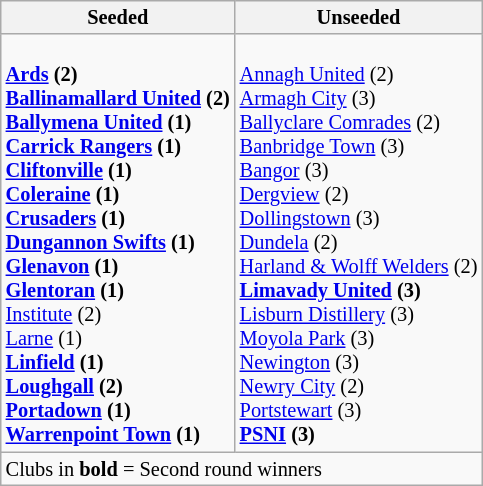<table class="wikitable" style="font-size:85%">
<tr>
<th>Seeded</th>
<th>Unseeded</th>
</tr>
<tr>
<td valign=top><br><strong><a href='#'>Ards</a> (2)</strong><br>
<strong><a href='#'>Ballinamallard United</a> (2)</strong><br>
<strong><a href='#'>Ballymena United</a> (1)</strong><br>
<strong><a href='#'>Carrick Rangers</a> (1)</strong><br>
<strong><a href='#'>Cliftonville</a> (1)</strong><br>
<strong><a href='#'>Coleraine</a> (1)</strong><br>
<strong><a href='#'>Crusaders</a> (1)</strong><br>
<strong><a href='#'>Dungannon Swifts</a> (1)</strong><br>
<strong><a href='#'>Glenavon</a> (1)</strong><br>
<strong><a href='#'>Glentoran</a> (1)</strong><br>
<a href='#'>Institute</a> (2)<br>
<a href='#'>Larne</a> (1)<br>
<strong><a href='#'>Linfield</a> (1)</strong><br>
<strong><a href='#'>Loughgall</a> (2)</strong><br>
<strong><a href='#'>Portadown</a> (1)</strong><br>
<strong><a href='#'>Warrenpoint Town</a> (1)</strong></td>
<td valign=top><br><a href='#'>Annagh United</a> (2)<br>
<a href='#'>Armagh City</a> (3)<br>
<a href='#'>Ballyclare Comrades</a> (2)<br>
<a href='#'>Banbridge Town</a> (3)<br>
<a href='#'>Bangor</a> (3)<br>
<a href='#'>Dergview</a> (2)<br>
<a href='#'>Dollingstown</a> (3)<br>
<a href='#'>Dundela</a> (2)<br>
<a href='#'>Harland & Wolff Welders</a> (2)<br>
<strong><a href='#'>Limavady United</a> (3)</strong><br>
<a href='#'>Lisburn Distillery</a> (3)<br>
<a href='#'>Moyola Park</a> (3)<br>
<a href='#'>Newington</a> (3)<br>
<a href='#'>Newry City</a> (2)<br>
<a href='#'>Portstewart</a> (3)<br>
<strong><a href='#'>PSNI</a> (3)</strong></td>
</tr>
<tr>
<td colspan="2">Clubs in <strong>bold</strong> = Second round winners</td>
</tr>
</table>
